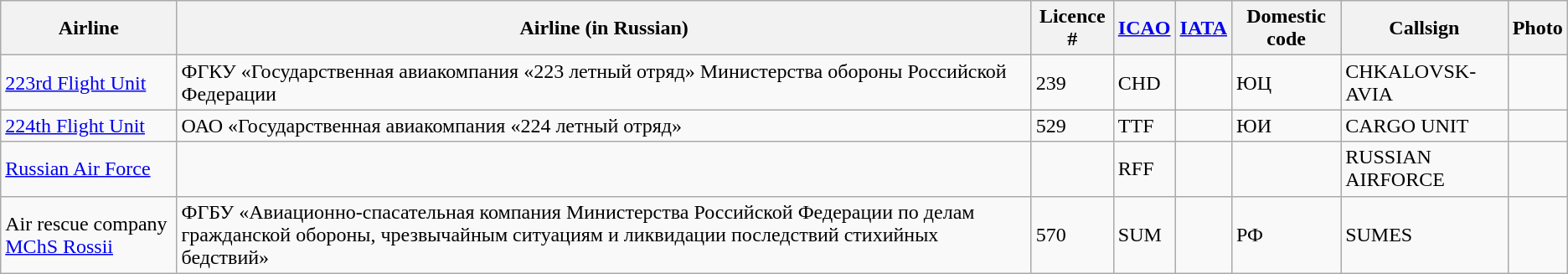<table class="wikitable sortable">
<tr valign="middle">
<th>Airline</th>
<th>Airline (in Russian)</th>
<th>Licence #</th>
<th><a href='#'>ICAO</a></th>
<th><a href='#'>IATA</a></th>
<th>Domestic code</th>
<th>Callsign</th>
<th>Photo</th>
</tr>
<tr>
<td><a href='#'>223rd Flight Unit</a></td>
<td>ФГКУ «Государственная авиакомпания «223 летный отряд» Министерства обороны Российской Федерации</td>
<td>239</td>
<td>CHD</td>
<td></td>
<td>ЮЦ</td>
<td>CHKALOVSK-AVIA</td>
<td></td>
</tr>
<tr>
<td><a href='#'>224th Flight Unit</a></td>
<td>ОАО «Государственная авиакомпания «224 летный отряд»</td>
<td>529</td>
<td>TTF</td>
<td></td>
<td>ЮИ</td>
<td>CARGO UNIT</td>
<td></td>
</tr>
<tr>
<td><a href='#'>Russian Air Force</a></td>
<td></td>
<td></td>
<td>RFF</td>
<td></td>
<td></td>
<td>RUSSIAN AIRFORCE</td>
<td></td>
</tr>
<tr>
<td>Air rescue company <a href='#'>MChS Rossii</a></td>
<td>ФГБУ «Авиационно-спасательная компания Министерства Российской Федерации по делам гражданской обороны, чрезвычайным ситуациям и ликвидации последствий стихийных бедствий»</td>
<td>570</td>
<td>SUM</td>
<td></td>
<td>РФ</td>
<td>SUMES</td>
<td></td>
</tr>
</table>
